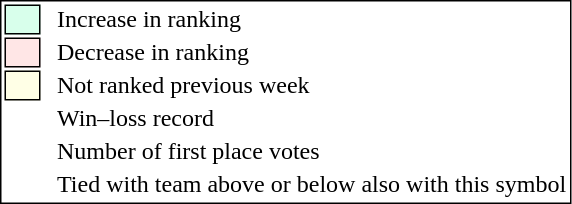<table style="border:1px solid black;">
<tr>
<td style="background:#D8FFEB; width:20px; border:1px solid black;"></td>
<td> </td>
<td>Increase in ranking</td>
</tr>
<tr>
<td style="background:#FFE6E6; width:20px; border:1px solid black;"></td>
<td> </td>
<td>Decrease in ranking</td>
</tr>
<tr>
<td style="background:#FFFFE6; width:20px; border:1px solid black;"></td>
<td> </td>
<td>Not ranked previous week</td>
</tr>
<tr>
<td></td>
<td> </td>
<td>Win–loss record</td>
</tr>
<tr>
<td></td>
<td> </td>
<td>Number of first place votes</td>
</tr>
<tr>
<td></td>
<td></td>
<td>Tied with team above or below also with this symbol</td>
</tr>
</table>
